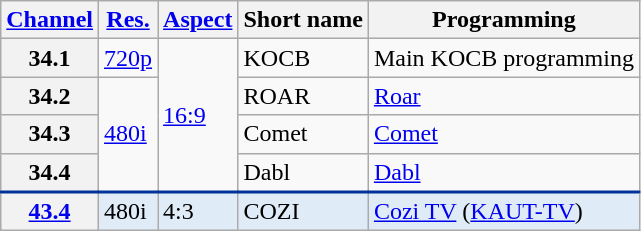<table class="wikitable">
<tr>
<th scope = "col"><a href='#'>Channel</a></th>
<th scope = "col"><a href='#'>Res.</a></th>
<th scope = "col"><a href='#'>Aspect</a></th>
<th scope = "col">Short name</th>
<th scope = "col">Programming</th>
</tr>
<tr>
<th scope = "row">34.1</th>
<td><a href='#'>720p</a></td>
<td rowspan=4><a href='#'>16:9</a></td>
<td>KOCB</td>
<td>Main KOCB programming</td>
</tr>
<tr>
<th scope = "row">34.2</th>
<td rowspan=3><a href='#'>480i</a></td>
<td>ROAR</td>
<td><a href='#'>Roar</a></td>
</tr>
<tr>
<th scope = "row">34.3</th>
<td>Comet</td>
<td><a href='#'>Comet</a></td>
</tr>
<tr>
<th scope = "row">34.4</th>
<td>Dabl</td>
<td><a href='#'>Dabl</a></td>
</tr>
<tr style="background-color:#DFEBF6; border-top: 2px solid #003399;">
<th scope = "row"><a href='#'>43.4</a></th>
<td>480i</td>
<td>4:3</td>
<td>COZI</td>
<td><a href='#'>Cozi TV</a> (<a href='#'>KAUT-TV</a>)</td>
</tr>
</table>
